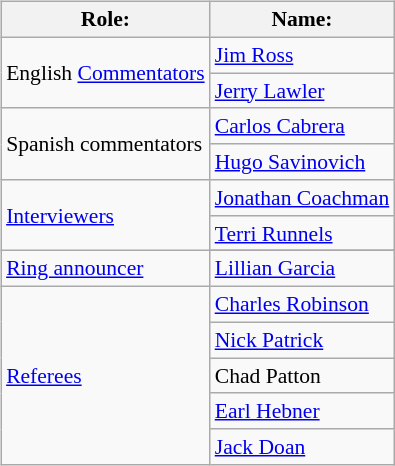<table class=wikitable style="font-size:90%; margin: 0.5em 0 0.5em 1em; float: right; clear: right;">
<tr>
<th>Role:</th>
<th>Name:</th>
</tr>
<tr>
<td rowspan="2">English <a href='#'>Commentators</a></td>
<td><a href='#'>Jim Ross</a></td>
</tr>
<tr>
<td><a href='#'>Jerry Lawler</a></td>
</tr>
<tr>
<td rowspan=2>Spanish commentators</td>
<td><a href='#'>Carlos Cabrera</a></td>
</tr>
<tr>
<td><a href='#'>Hugo Savinovich</a></td>
</tr>
<tr>
<td rowspan="2"><a href='#'>Interviewers</a></td>
<td><a href='#'>Jonathan Coachman</a></td>
</tr>
<tr>
<td><a href='#'>Terri Runnels</a></td>
</tr>
<tr>
<td rowspan="2"><a href='#'>Ring announcer</a></td>
</tr>
<tr>
<td><a href='#'>Lillian Garcia</a></td>
</tr>
<tr>
<td rowspan="6"><a href='#'>Referees</a></td>
<td><a href='#'>Charles Robinson</a></td>
</tr>
<tr>
<td><a href='#'>Nick Patrick</a></td>
</tr>
<tr>
<td>Chad Patton</td>
</tr>
<tr>
<td><a href='#'>Earl Hebner</a></td>
</tr>
<tr>
<td><a href='#'>Jack Doan</a></td>
</tr>
</table>
